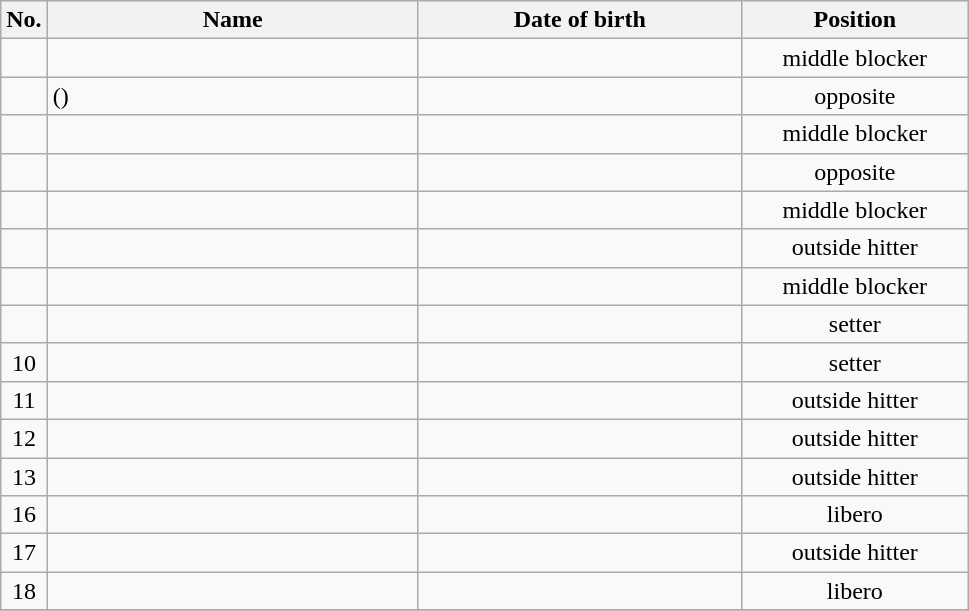<table class="wikitable sortable" style="font-size:100%; text-align:center;">
<tr>
<th>No.</th>
<th style="width:15em">Name</th>
<th style="width:13em">Date of birth</th>
<th style="width:9em">Position</th>
</tr>
<tr>
<td></td>
<td align=left> </td>
<td align=right></td>
<td>middle blocker</td>
</tr>
<tr>
<td></td>
<td align=left>  ()</td>
<td align=right></td>
<td>opposite</td>
</tr>
<tr>
<td></td>
<td align=left> </td>
<td align=right></td>
<td>middle blocker</td>
</tr>
<tr>
<td></td>
<td align=left> </td>
<td align=right></td>
<td>opposite</td>
</tr>
<tr>
<td></td>
<td align=left> </td>
<td align=right></td>
<td>middle blocker</td>
</tr>
<tr>
<td></td>
<td align=left> </td>
<td align=right></td>
<td>outside hitter</td>
</tr>
<tr>
<td></td>
<td align=left> </td>
<td align=right></td>
<td>middle blocker</td>
</tr>
<tr>
<td></td>
<td align=left> </td>
<td align=right></td>
<td>setter</td>
</tr>
<tr>
<td>10</td>
<td align=left> </td>
<td align=right></td>
<td>setter</td>
</tr>
<tr>
<td>11</td>
<td align=left> </td>
<td align=right></td>
<td>outside hitter</td>
</tr>
<tr>
<td>12</td>
<td align=left> </td>
<td align=right></td>
<td>outside hitter</td>
</tr>
<tr>
<td>13</td>
<td align=left> </td>
<td align=right></td>
<td>outside hitter</td>
</tr>
<tr>
<td>16</td>
<td align=left> </td>
<td align=right></td>
<td>libero</td>
</tr>
<tr>
<td>17</td>
<td align=left> </td>
<td align=right></td>
<td>outside hitter</td>
</tr>
<tr>
<td>18</td>
<td align=left> </td>
<td align=right></td>
<td>libero</td>
</tr>
<tr>
</tr>
</table>
